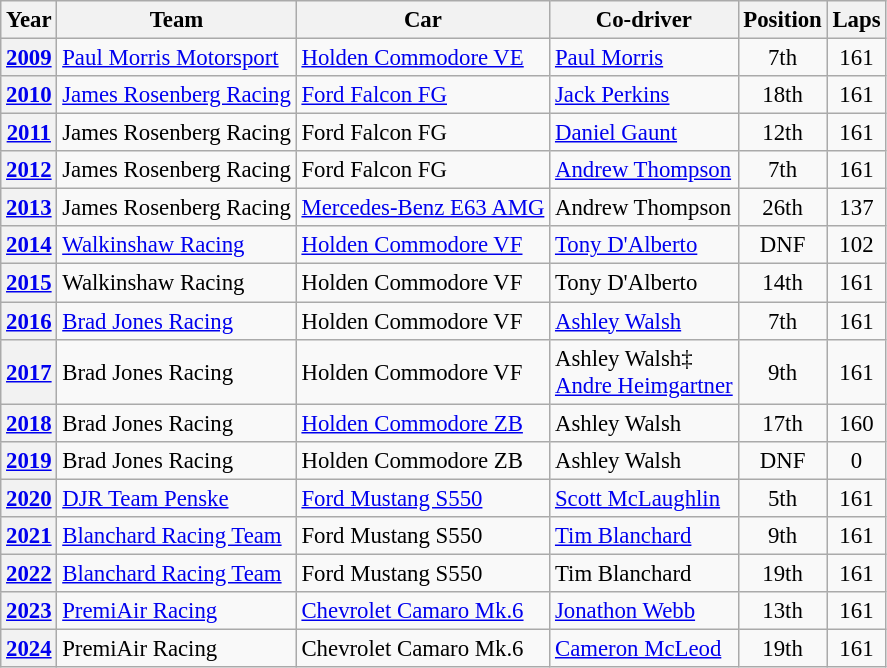<table class="wikitable" style="font-size: 95%;">
<tr>
<th>Year</th>
<th>Team</th>
<th>Car</th>
<th>Co-driver</th>
<th>Position</th>
<th>Laps</th>
</tr>
<tr>
<th><a href='#'>2009</a></th>
<td><a href='#'>Paul Morris Motorsport</a></td>
<td><a href='#'>Holden Commodore VE</a></td>
<td> <a href='#'>Paul Morris</a></td>
<td style="text-align:center">7th</td>
<td style="text-align:center">161</td>
</tr>
<tr>
<th><a href='#'>2010</a></th>
<td><a href='#'>James Rosenberg Racing</a></td>
<td><a href='#'>Ford Falcon FG</a></td>
<td> <a href='#'>Jack Perkins</a></td>
<td style="text-align:center">18th</td>
<td style="text-align:center">161</td>
</tr>
<tr>
<th><a href='#'>2011</a></th>
<td>James Rosenberg Racing</td>
<td>Ford Falcon FG</td>
<td> <a href='#'>Daniel Gaunt</a></td>
<td style="text-align:center">12th</td>
<td style="text-align:center">161</td>
</tr>
<tr>
<th><a href='#'>2012</a></th>
<td>James Rosenberg Racing</td>
<td>Ford Falcon FG</td>
<td> <a href='#'>Andrew Thompson</a></td>
<td style="text-align:center">7th</td>
<td style="text-align:center">161</td>
</tr>
<tr>
<th><a href='#'>2013</a></th>
<td>James Rosenberg Racing</td>
<td><a href='#'>Mercedes-Benz E63 AMG</a></td>
<td> Andrew Thompson</td>
<td style="text-align:center">26th</td>
<td style="text-align:center">137</td>
</tr>
<tr>
<th><a href='#'>2014</a></th>
<td><a href='#'>Walkinshaw Racing</a></td>
<td><a href='#'>Holden Commodore VF</a></td>
<td> <a href='#'>Tony D'Alberto</a></td>
<td style="text-align:center">DNF</td>
<td style="text-align:center">102</td>
</tr>
<tr>
<th><a href='#'>2015</a></th>
<td>Walkinshaw Racing</td>
<td>Holden Commodore VF</td>
<td> Tony D'Alberto</td>
<td style="text-align:center">14th</td>
<td style="text-align:center">161</td>
</tr>
<tr>
<th><a href='#'>2016</a></th>
<td><a href='#'>Brad Jones Racing</a></td>
<td>Holden Commodore VF</td>
<td> <a href='#'>Ashley Walsh</a></td>
<td style="text-align:center">7th</td>
<td style="text-align:center">161</td>
</tr>
<tr>
<th><a href='#'>2017</a></th>
<td>Brad Jones Racing</td>
<td>Holden Commodore VF</td>
<td> Ashley Walsh‡<br> <a href='#'>Andre Heimgartner</a></td>
<td style="text-align:center">9th</td>
<td style="text-align:center">161</td>
</tr>
<tr>
<th><a href='#'>2018</a></th>
<td>Brad Jones Racing</td>
<td><a href='#'>Holden Commodore ZB</a></td>
<td> Ashley Walsh</td>
<td style="text-align:center">17th</td>
<td style="text-align:center">160</td>
</tr>
<tr>
<th><a href='#'>2019</a></th>
<td>Brad Jones Racing</td>
<td>Holden Commodore ZB</td>
<td> Ashley Walsh</td>
<td style="text-align:center">DNF</td>
<td style="text-align:center">0</td>
</tr>
<tr>
<th><a href='#'>2020</a></th>
<td><a href='#'>DJR Team Penske</a></td>
<td><a href='#'>Ford Mustang S550</a></td>
<td> <a href='#'>Scott McLaughlin</a></td>
<td style="text-align:center">5th</td>
<td style="text-align:center">161</td>
</tr>
<tr>
<th><a href='#'>2021</a></th>
<td><a href='#'>Blanchard Racing Team</a></td>
<td>Ford Mustang S550</td>
<td> <a href='#'>Tim Blanchard</a></td>
<td style="text-align:center">9th</td>
<td style="text-align:center">161</td>
</tr>
<tr>
<th><a href='#'>2022</a></th>
<td><a href='#'>Blanchard Racing Team</a></td>
<td>Ford Mustang S550</td>
<td> Tim Blanchard</td>
<td style="text-align:center">19th</td>
<td style="text-align:center">161</td>
</tr>
<tr>
<th><a href='#'>2023</a></th>
<td><a href='#'>PremiAir Racing</a></td>
<td><a href='#'>Chevrolet Camaro Mk.6</a></td>
<td> <a href='#'>Jonathon Webb</a></td>
<td align="center">13th</td>
<td align="center">161</td>
</tr>
<tr>
<th><a href='#'>2024</a></th>
<td>PremiAir Racing</td>
<td>Chevrolet Camaro Mk.6</td>
<td> <a href='#'>Cameron McLeod</a></td>
<td align="center">19th</td>
<td align="center">161</td>
</tr>
</table>
